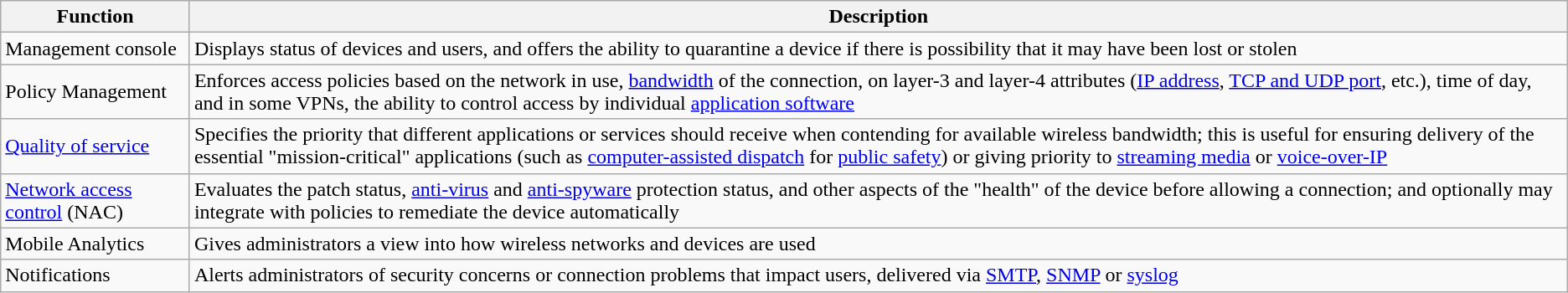<table class="wikitable">
<tr>
<th>Function</th>
<th>Description</th>
</tr>
<tr>
<td>Management console</td>
<td>Displays status of devices and users, and offers the ability to quarantine a device if there is possibility that it may have been lost or stolen</td>
</tr>
<tr>
<td>Policy Management</td>
<td>Enforces access policies based on the network in use, <a href='#'>bandwidth</a> of the connection, on layer-3 and layer-4 attributes (<a href='#'>IP address</a>, <a href='#'>TCP and UDP port</a>, etc.), time of day, and in some VPNs, the ability to control access by individual <a href='#'>application software</a></td>
</tr>
<tr>
<td><a href='#'>Quality of service</a></td>
<td>Specifies the priority that different applications or services should receive when contending for available wireless bandwidth; this is useful for ensuring delivery of the essential "mission-critical" applications (such as <a href='#'>computer-assisted dispatch</a> for <a href='#'>public safety</a>) or giving priority to <a href='#'>streaming media</a> or <a href='#'>voice-over-IP</a></td>
</tr>
<tr>
<td><a href='#'>Network access control</a> (NAC)</td>
<td>Evaluates the patch status, <a href='#'>anti-virus</a> and <a href='#'>anti-spyware</a> protection status, and other aspects of the "health" of the device before allowing a connection; and optionally may integrate with policies to remediate the device automatically</td>
</tr>
<tr>
<td>Mobile Analytics</td>
<td>Gives administrators a view into how wireless networks and devices are used</td>
</tr>
<tr>
<td>Notifications</td>
<td>Alerts administrators of security concerns or connection problems that impact users, delivered via <a href='#'>SMTP</a>, <a href='#'>SNMP</a> or <a href='#'>syslog</a></td>
</tr>
</table>
